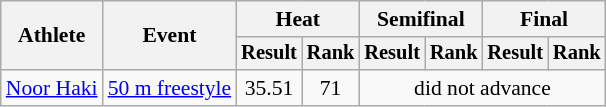<table class="wikitable" style="font-size:90%;">
<tr>
<th rowspan="2">Athlete</th>
<th rowspan="2">Event</th>
<th colspan="2">Heat</th>
<th colspan="2">Semifinal</th>
<th colspan="2">Final</th>
</tr>
<tr style="font-size:95%">
<th>Result</th>
<th>Rank</th>
<th>Result</th>
<th>Rank</th>
<th>Result</th>
<th>Rank</th>
</tr>
<tr align=center>
<td align=left><a href='#'>Noor Haki</a></td>
<td align=left><a href='#'>50 m freestyle</a></td>
<td>35.51</td>
<td>71</td>
<td colspan=4>did not advance</td>
</tr>
</table>
